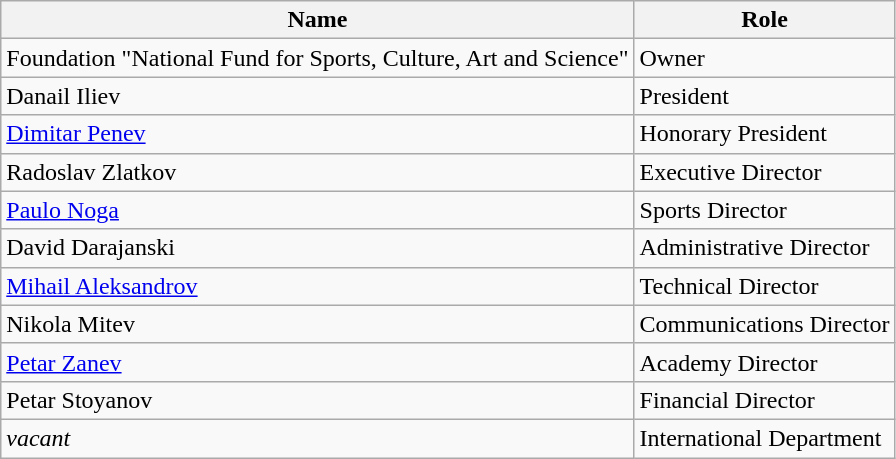<table class="wikitable">
<tr>
<th>Name</th>
<th>Role</th>
</tr>
<tr>
<td>  Foundation "National Fund for Sports, Culture, Art and Science"</td>
<td>Owner</td>
</tr>
<tr>
<td> Danail Iliev</td>
<td>President</td>
</tr>
<tr>
<td> <a href='#'>Dimitar Penev</a></td>
<td>Honorary President</td>
</tr>
<tr>
<td> Radoslav Zlatkov</td>
<td>Executive Director</td>
</tr>
<tr>
<td>  <a href='#'>Paulo Noga</a></td>
<td>Sports Director</td>
</tr>
<tr>
<td> David Darajanski</td>
<td>Administrative Director</td>
</tr>
<tr>
<td> <a href='#'>Mihail Aleksandrov</a></td>
<td>Technical Director</td>
</tr>
<tr>
<td> Nikola Mitev</td>
<td>Communications Director</td>
</tr>
<tr>
<td> <a href='#'>Petar Zanev</a></td>
<td>Academy Director</td>
</tr>
<tr>
<td> Petar Stoyanov</td>
<td>Financial Director</td>
</tr>
<tr>
<td> <em>vacant</em></td>
<td>International Department</td>
</tr>
</table>
